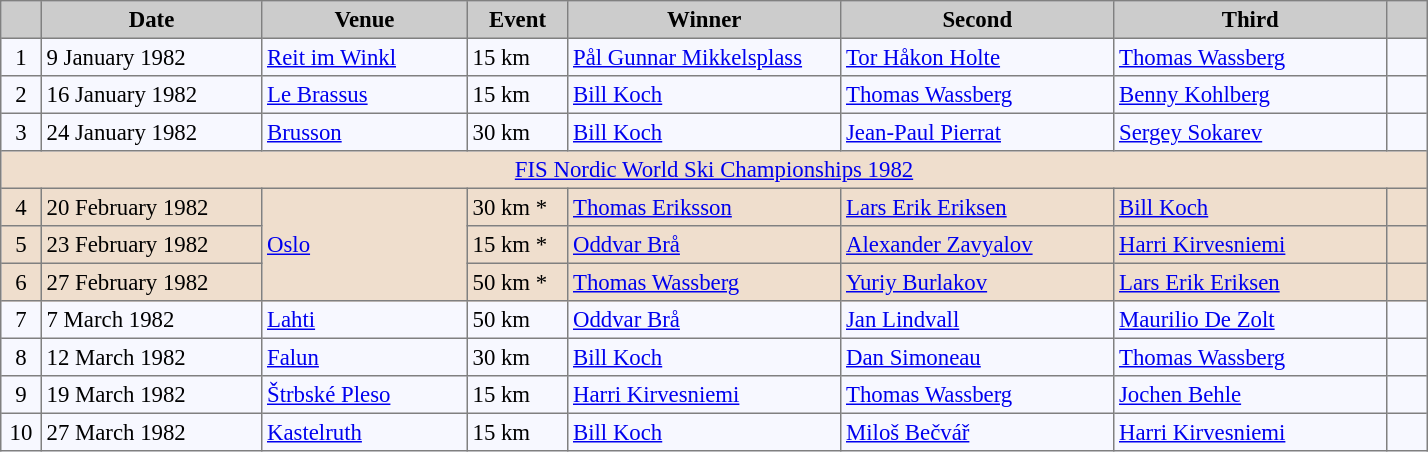<table bgcolor="#f7f8ff" cellpadding="3" cellspacing="0" border="1" style="font-size: 95%; border: gray solid 1px; border-collapse: collapse;">
<tr bgcolor="#CCCCCC">
<td align="center" width="20"><strong></strong></td>
<td align="center" width="140"><strong>Date</strong></td>
<td align="center" width="130"><strong>Venue</strong></td>
<td align="center" width="60"><strong>Event</strong></td>
<td align="center" width="175"><strong>Winner</strong></td>
<td align="center" width="175"><strong>Second </strong></td>
<td align="center" width="175"><strong> Third </strong></td>
<td align="center" width="20"><strong></strong></td>
</tr>
<tr align="left">
<td align=center>1</td>
<td>9 January 1982</td>
<td> <a href='#'>Reit im Winkl</a></td>
<td>15 km</td>
<td> <a href='#'>Pål Gunnar Mikkelsplass</a></td>
<td> <a href='#'>Tor Håkon Holte</a></td>
<td> <a href='#'>Thomas Wassberg</a></td>
<td></td>
</tr>
<tr align="left">
<td align=center>2</td>
<td>16 January 1982</td>
<td> <a href='#'>Le Brassus</a></td>
<td>15 km</td>
<td> <a href='#'>Bill Koch</a></td>
<td> <a href='#'>Thomas Wassberg</a></td>
<td> <a href='#'>Benny Kohlberg</a></td>
<td></td>
</tr>
<tr align="left">
<td align=center>3</td>
<td>24 January 1982</td>
<td> <a href='#'>Brusson</a></td>
<td>30 km</td>
<td> <a href='#'>Bill Koch</a></td>
<td> <a href='#'>Jean-Paul Pierrat</a></td>
<td> <a href='#'>Sergey Sokarev</a></td>
<td></td>
</tr>
<tr bgcolor=#EFDECD>
<td colspan="9" align="center"><a href='#'>FIS Nordic World Ski Championships 1982</a></td>
</tr>
<tr bgcolor=#EFDECD>
<td align=center>4</td>
<td>20 February 1982</td>
<td rowspan=3> <a href='#'>Oslo</a></td>
<td>30 km *</td>
<td> <a href='#'>Thomas Eriksson</a></td>
<td> <a href='#'>Lars Erik Eriksen</a></td>
<td> <a href='#'>Bill Koch</a></td>
<td></td>
</tr>
<tr align="left" bgcolor=#EFDECD>
<td align=center>5</td>
<td>23 February 1982</td>
<td>15 km *</td>
<td> <a href='#'>Oddvar Brå</a></td>
<td> <a href='#'>Alexander Zavyalov</a></td>
<td> <a href='#'>Harri Kirvesniemi</a></td>
<td></td>
</tr>
<tr align="left" bgcolor=#EFDECD>
<td align=center>6</td>
<td>27 February 1982</td>
<td>50 km *</td>
<td> <a href='#'>Thomas Wassberg</a></td>
<td> <a href='#'>Yuriy Burlakov</a></td>
<td> <a href='#'>Lars Erik Eriksen</a></td>
<td></td>
</tr>
<tr align="left">
<td align=center>7</td>
<td>7 March 1982</td>
<td> <a href='#'>Lahti</a></td>
<td>50 km</td>
<td> <a href='#'>Oddvar Brå</a></td>
<td> <a href='#'>Jan Lindvall</a></td>
<td> <a href='#'>Maurilio De Zolt</a></td>
<td></td>
</tr>
<tr align="left">
<td align=center>8</td>
<td>12 March 1982</td>
<td> <a href='#'>Falun</a></td>
<td>30 km</td>
<td> <a href='#'>Bill Koch</a></td>
<td> <a href='#'>Dan Simoneau</a></td>
<td> <a href='#'>Thomas Wassberg</a></td>
<td></td>
</tr>
<tr align="left">
<td align=center>9</td>
<td>19 March 1982</td>
<td> <a href='#'>Štrbské Pleso</a></td>
<td>15 km</td>
<td> <a href='#'>Harri Kirvesniemi</a></td>
<td> <a href='#'>Thomas Wassberg</a></td>
<td> <a href='#'>Jochen Behle</a></td>
<td></td>
</tr>
<tr align="left">
<td align=center>10</td>
<td>27 March 1982</td>
<td> <a href='#'>Kastelruth</a></td>
<td>15 km</td>
<td> <a href='#'>Bill Koch</a></td>
<td> <a href='#'>Miloš Bečvář</a></td>
<td> <a href='#'>Harri Kirvesniemi</a></td>
<td></td>
</tr>
</table>
